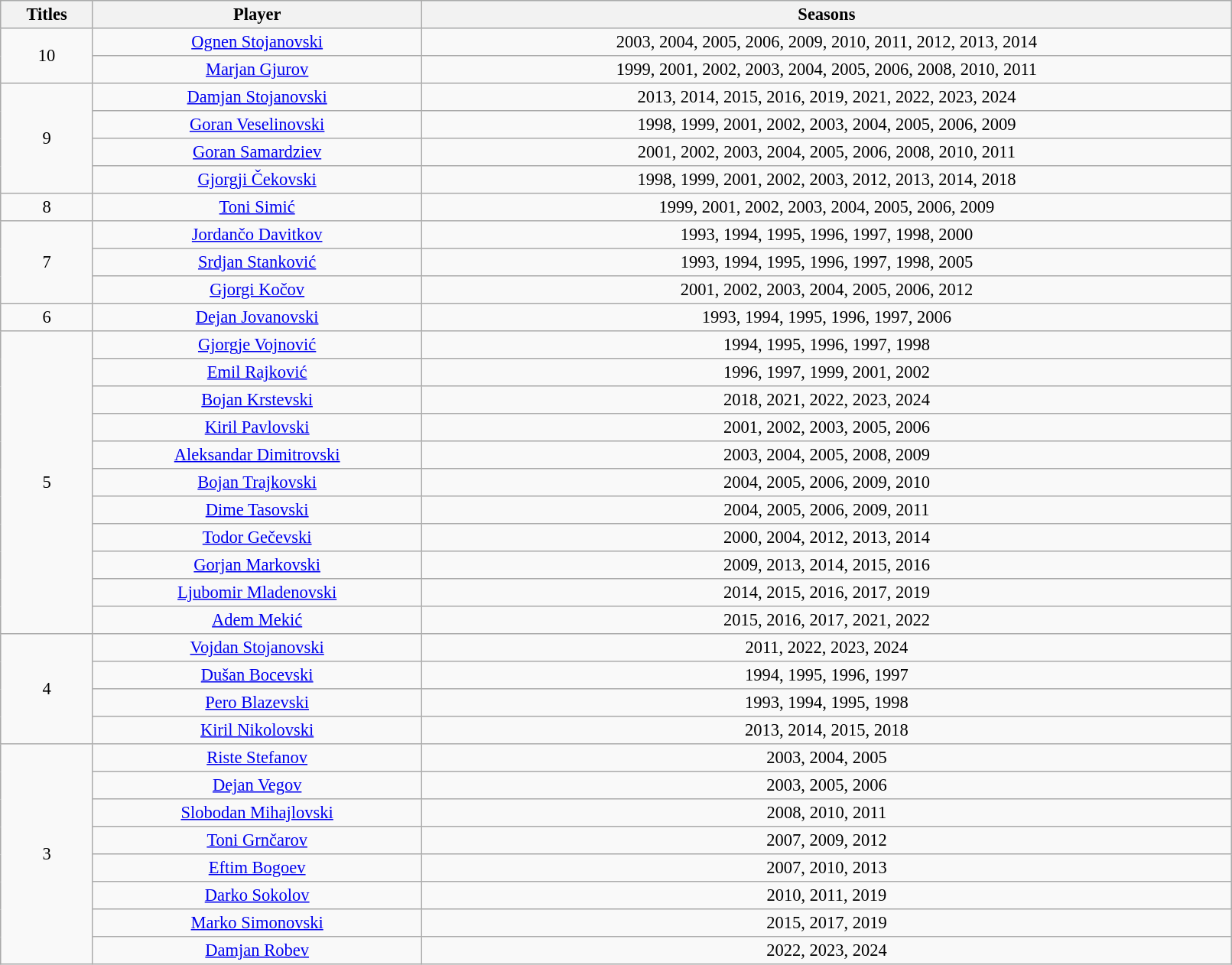<table class="wikitable" style="text-align:center; font-size: 15px" width="85%">
<tr style="background:#f0f6fa;">
<th>Titles</th>
<th>Player</th>
<th>Seasons</th>
</tr>
<tr>
<td rowspan=2>10</td>
<td><a href='#'>Ognen Stojanovski</a></td>
<td>2003, 2004, 2005, 2006, 2009, 2010, 2011, 2012, 2013, 2014</td>
</tr>
<tr>
<td><a href='#'>Marjan Gjurov</a></td>
<td>1999, 2001, 2002, 2003, 2004, 2005, 2006, 2008, 2010, 2011</td>
</tr>
<tr>
<td rowspan=4>9</td>
<td><a href='#'>Damjan Stojanovski</a></td>
<td>2013, 2014, 2015, 2016, 2019, 2021, 2022, 2023, 2024</td>
</tr>
<tr>
<td><a href='#'>Goran Veselinovski</a></td>
<td>1998, 1999, 2001, 2002, 2003, 2004, 2005, 2006, 2009</td>
</tr>
<tr>
<td><a href='#'>Goran Samardziev</a></td>
<td>2001, 2002, 2003, 2004, 2005, 2006, 2008, 2010, 2011</td>
</tr>
<tr>
<td><a href='#'>Gjorgji Čekovski</a></td>
<td>1998, 1999, 2001, 2002, 2003, 2012, 2013, 2014, 2018</td>
</tr>
<tr>
<td rowspan=1>8</td>
<td><a href='#'>Toni Simić</a></td>
<td>1999, 2001, 2002, 2003, 2004, 2005, 2006, 2009</td>
</tr>
<tr>
<td rowspan=3>7</td>
<td><a href='#'>Jordančo Davitkov</a></td>
<td>1993, 1994, 1995, 1996, 1997, 1998, 2000</td>
</tr>
<tr>
<td><a href='#'>Srdjan Stanković</a></td>
<td>1993, 1994, 1995, 1996, 1997, 1998, 2005</td>
</tr>
<tr>
<td><a href='#'>Gjorgi Kočov</a></td>
<td>2001, 2002, 2003, 2004, 2005, 2006, 2012</td>
</tr>
<tr>
<td>6</td>
<td><a href='#'>Dejan Jovanovski</a></td>
<td>1993, 1994, 1995, 1996, 1997, 2006</td>
</tr>
<tr>
<td rowspan=11>5</td>
<td><a href='#'>Gjorgje Vojnović</a></td>
<td>1994, 1995, 1996, 1997, 1998</td>
</tr>
<tr>
<td><a href='#'>Emil Rajković</a></td>
<td>1996, 1997, 1999, 2001, 2002</td>
</tr>
<tr>
<td><a href='#'>Bojan Krstevski</a></td>
<td>2018, 2021, 2022, 2023, 2024</td>
</tr>
<tr>
<td><a href='#'>Kiril Pavlovski</a></td>
<td>2001, 2002, 2003, 2005, 2006</td>
</tr>
<tr>
<td><a href='#'>Aleksandar Dimitrovski</a></td>
<td>2003, 2004, 2005, 2008, 2009</td>
</tr>
<tr>
<td><a href='#'>Bojan Trajkovski</a></td>
<td>2004, 2005, 2006, 2009, 2010</td>
</tr>
<tr>
<td><a href='#'>Dime Tasovski</a></td>
<td>2004, 2005, 2006, 2009, 2011</td>
</tr>
<tr>
<td><a href='#'>Todor Gečevski</a></td>
<td>2000, 2004, 2012, 2013, 2014</td>
</tr>
<tr>
<td><a href='#'>Gorjan Markovski</a></td>
<td>2009, 2013, 2014, 2015, 2016</td>
</tr>
<tr>
<td><a href='#'>Ljubomir Mladenovski</a></td>
<td>2014, 2015, 2016, 2017, 2019</td>
</tr>
<tr>
<td><a href='#'>Adem Mekić</a></td>
<td>2015, 2016, 2017, 2021, 2022</td>
</tr>
<tr>
<td rowspan=4>4</td>
<td><a href='#'>Vojdan Stojanovski</a></td>
<td>2011, 2022, 2023, 2024</td>
</tr>
<tr>
<td><a href='#'>Dušan Bocevski</a></td>
<td>1994, 1995, 1996, 1997</td>
</tr>
<tr>
<td><a href='#'>Pero Blazevski</a></td>
<td>1993, 1994, 1995, 1998</td>
</tr>
<tr>
<td><a href='#'>Kiril Nikolovski</a></td>
<td>2013, 2014, 2015, 2018</td>
</tr>
<tr>
<td rowspan=8>3</td>
<td><a href='#'>Riste Stefanov</a></td>
<td>2003, 2004, 2005</td>
</tr>
<tr>
<td><a href='#'>Dejan Vegov</a></td>
<td>2003, 2005, 2006</td>
</tr>
<tr>
<td><a href='#'>Slobodan Mihajlovski</a></td>
<td>2008, 2010, 2011</td>
</tr>
<tr>
<td><a href='#'>Toni Grnčarov</a></td>
<td>2007, 2009, 2012</td>
</tr>
<tr>
<td><a href='#'>Eftim Bogoev</a></td>
<td>2007, 2010, 2013</td>
</tr>
<tr>
<td><a href='#'>Darko Sokolov</a></td>
<td>2010, 2011, 2019</td>
</tr>
<tr>
<td><a href='#'>Marko Simonovski</a></td>
<td>2015, 2017, 2019</td>
</tr>
<tr>
<td><a href='#'>Damjan Robev</a></td>
<td>2022, 2023, 2024</td>
</tr>
</table>
